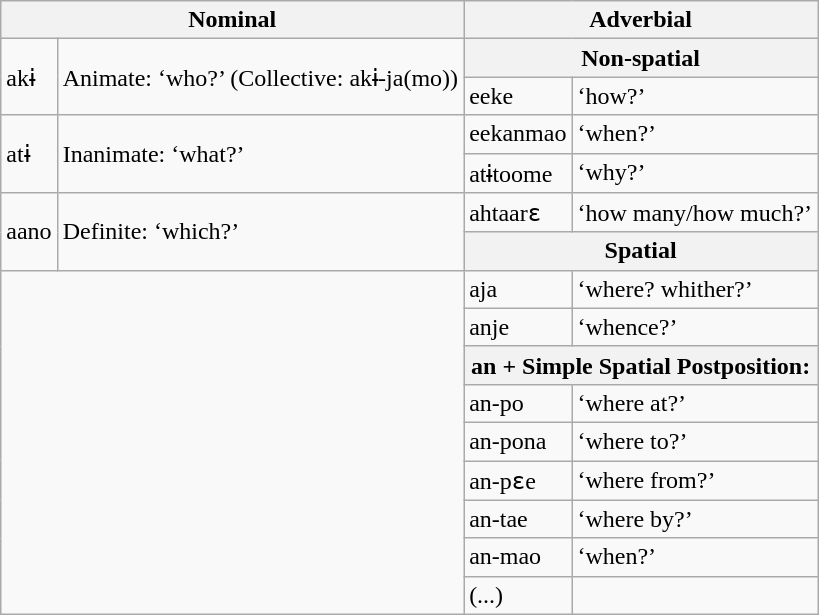<table class="wikitable">
<tr>
<th colspan="2">Nominal</th>
<th colspan="2">Adverbial</th>
</tr>
<tr>
<td rowspan="2">akɨ</td>
<td rowspan="2">Animate: ‘who?’ (Collective: akɨ-ja(mo))</td>
<th colspan="2">Non-spatial</th>
</tr>
<tr>
<td>eeke</td>
<td>‘how?’</td>
</tr>
<tr>
<td rowspan="2">atɨ</td>
<td rowspan="2">Inanimate: ‘what?’</td>
<td>eekanmao</td>
<td>‘when?’</td>
</tr>
<tr>
<td>atɨtoome</td>
<td>‘why?’</td>
</tr>
<tr>
<td rowspan="2">aano</td>
<td rowspan="2">Definite: ‘which?’</td>
<td>ahtaarɛ</td>
<td>‘how many/how much?’</td>
</tr>
<tr>
<th colspan="2">Spatial</th>
</tr>
<tr>
<td colspan="2" rowspan="9"></td>
<td>aja</td>
<td>‘where? whither?’</td>
</tr>
<tr>
<td>anje</td>
<td>‘whence?’</td>
</tr>
<tr>
<th colspan="2">an + Simple Spatial Postposition:</th>
</tr>
<tr>
<td>an-po</td>
<td>‘where at?’</td>
</tr>
<tr>
<td>an-pona</td>
<td>‘where to?’</td>
</tr>
<tr>
<td>an-pɛe</td>
<td>‘where from?’</td>
</tr>
<tr>
<td>an-tae</td>
<td>‘where by?’</td>
</tr>
<tr>
<td>an-mao</td>
<td>‘when?’</td>
</tr>
<tr>
<td>(...)</td>
<td></td>
</tr>
</table>
